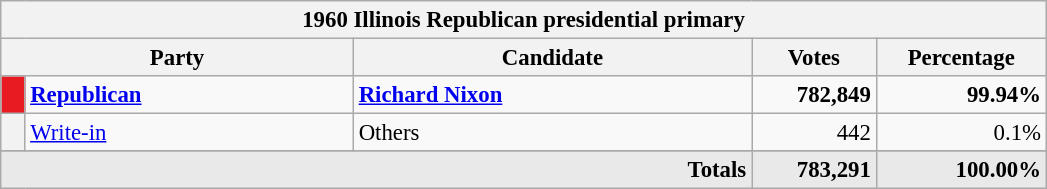<table class="wikitable" style="font-size: 95%;">
<tr>
<th colspan="7">1960 Illinois Republican presidential primary</th>
</tr>
<tr>
<th colspan="2" style="width: 15em">Party</th>
<th style="width: 17em">Candidate</th>
<th style="width: 5em">Votes</th>
<th style="width: 7em">Percentage</th>
</tr>
<tr>
<th style="background-color:#E81B23; width: 3px"></th>
<td style="width: 130px"><strong><a href='#'>Republican</a></strong></td>
<td><strong><a href='#'>Richard Nixon</a></strong></td>
<td align="right"><strong>782,849</strong></td>
<td align="right"><strong>99.94%</strong></td>
</tr>
<tr>
<th width: 3px"></th>
<td style="width: 130px"><a href='#'>Write-in</a></td>
<td>Others</td>
<td align="right">442</td>
<td align="right">0.1%</td>
</tr>
<tr>
</tr>
<tr bgcolor="#E9E9E9">
<td colspan="3" align="right"><strong>Totals</strong></td>
<td align="right"><strong>783,291</strong></td>
<td align="right"><strong>100.00%</strong></td>
</tr>
</table>
